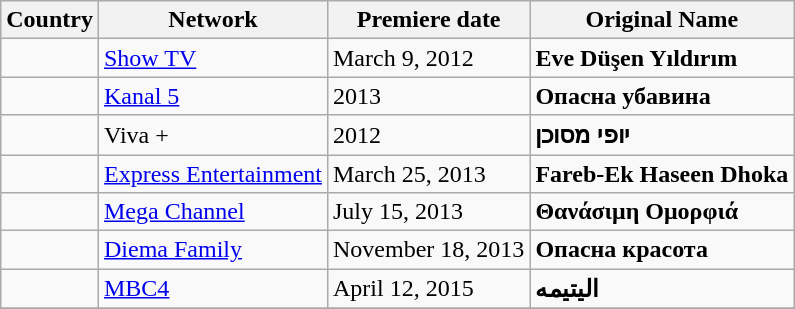<table class="wikitable">
<tr>
<th>Country</th>
<th>Network</th>
<th>Premiere date</th>
<th>Original Name</th>
</tr>
<tr>
<td></td>
<td><a href='#'>Show TV</a></td>
<td>March 9, 2012</td>
<td><strong>Eve Düşen Yıldırım</strong></td>
</tr>
<tr>
<td></td>
<td><a href='#'>Kanal 5</a></td>
<td>2013</td>
<td><strong>Опасна убавина</strong></td>
</tr>
<tr>
<td></td>
<td>Viva +</td>
<td>2012</td>
<td><strong>יופי מסוכן</strong></td>
</tr>
<tr>
<td></td>
<td><a href='#'>Express Entertainment</a></td>
<td>March 25, 2013</td>
<td><strong>Fareb-Ek Haseen Dhoka</strong></td>
</tr>
<tr>
<td></td>
<td><a href='#'>Mega Channel</a></td>
<td>July 15, 2013</td>
<td><strong>Θανάσιμη Ομορφιά</strong></td>
</tr>
<tr>
<td></td>
<td><a href='#'>Diema Family</a></td>
<td>November 18, 2013</td>
<td><strong>Опасна красота</strong></td>
</tr>
<tr>
<td></td>
<td><a href='#'>MBC4</a></td>
<td>April 12, 2015</td>
<td><strong>اليتيمه</strong></td>
</tr>
<tr>
</tr>
</table>
